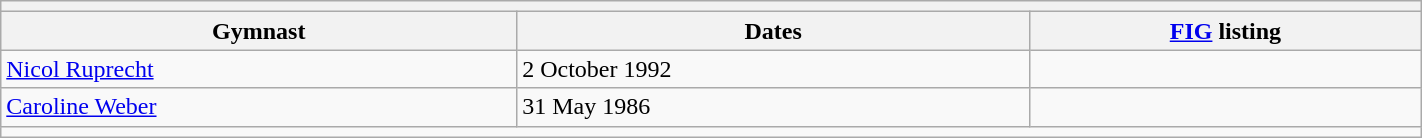<table class="wikitable mw-collapsible mw-collapsed" width="75%">
<tr>
<th colspan="3"></th>
</tr>
<tr>
<th>Gymnast</th>
<th>Dates</th>
<th><a href='#'>FIG</a> listing</th>
</tr>
<tr>
<td><a href='#'>Nicol Ruprecht</a></td>
<td>2 October 1992</td>
<td></td>
</tr>
<tr>
<td><a href='#'>Caroline Weber</a></td>
<td>31 May 1986</td>
<td></td>
</tr>
<tr>
<td colspan="3"></td>
</tr>
</table>
